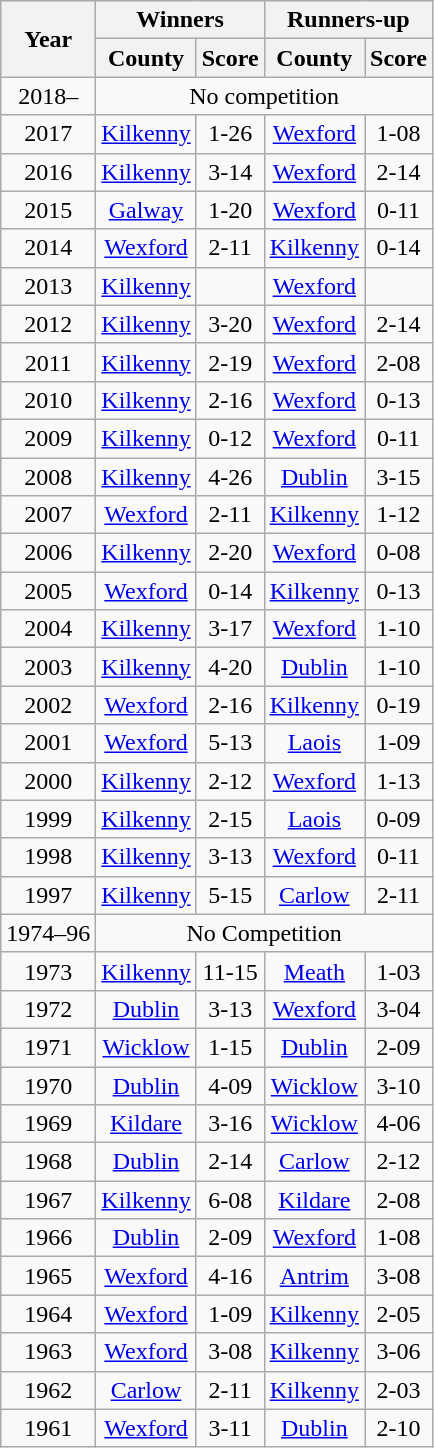<table class="wikitable sortable" style="text-align:center;">
<tr>
<th rowspan="2">Year</th>
<th colspan="2">Winners</th>
<th colspan="2">Runners-up</th>
</tr>
<tr>
<th>County</th>
<th>Score</th>
<th>County</th>
<th>Score</th>
</tr>
<tr>
<td>2018–</td>
<td colspan="4">No competition</td>
</tr>
<tr>
<td>2017</td>
<td><a href='#'>Kilkenny</a></td>
<td>1-26</td>
<td><a href='#'>Wexford</a></td>
<td>1-08</td>
</tr>
<tr>
<td>2016</td>
<td><a href='#'>Kilkenny</a></td>
<td>3-14</td>
<td><a href='#'>Wexford</a></td>
<td>2-14</td>
</tr>
<tr>
<td>2015</td>
<td><a href='#'>Galway</a></td>
<td>1-20</td>
<td><a href='#'>Wexford</a></td>
<td>0-11</td>
</tr>
<tr>
<td>2014</td>
<td><a href='#'>Wexford</a></td>
<td>2-11</td>
<td><a href='#'>Kilkenny</a></td>
<td>0-14</td>
</tr>
<tr>
<td>2013</td>
<td><a href='#'>Kilkenny</a></td>
<td></td>
<td><a href='#'>Wexford</a></td>
<td></td>
</tr>
<tr>
<td>2012</td>
<td><a href='#'>Kilkenny</a></td>
<td>3-20</td>
<td><a href='#'>Wexford</a></td>
<td>2-14</td>
</tr>
<tr>
<td>2011</td>
<td><a href='#'>Kilkenny</a></td>
<td>2-19</td>
<td><a href='#'>Wexford</a></td>
<td>2-08</td>
</tr>
<tr>
<td>2010</td>
<td><a href='#'>Kilkenny</a></td>
<td>2-16</td>
<td><a href='#'>Wexford</a></td>
<td>0-13</td>
</tr>
<tr>
<td>2009</td>
<td><a href='#'>Kilkenny</a></td>
<td>0-12</td>
<td><a href='#'>Wexford</a></td>
<td>0-11</td>
</tr>
<tr>
<td>2008</td>
<td><a href='#'>Kilkenny</a></td>
<td>4-26</td>
<td><a href='#'>Dublin</a></td>
<td>3-15</td>
</tr>
<tr>
<td>2007</td>
<td><a href='#'>Wexford</a></td>
<td>2-11</td>
<td><a href='#'>Kilkenny</a></td>
<td>1-12</td>
</tr>
<tr>
<td>2006</td>
<td><a href='#'>Kilkenny</a></td>
<td>2-20</td>
<td><a href='#'>Wexford</a></td>
<td>0-08</td>
</tr>
<tr>
<td>2005</td>
<td><a href='#'>Wexford</a></td>
<td>0-14</td>
<td><a href='#'>Kilkenny</a></td>
<td>0-13</td>
</tr>
<tr>
<td>2004</td>
<td><a href='#'>Kilkenny</a></td>
<td>3-17</td>
<td><a href='#'>Wexford</a></td>
<td>1-10</td>
</tr>
<tr>
<td>2003</td>
<td><a href='#'>Kilkenny</a></td>
<td>4-20</td>
<td><a href='#'>Dublin</a></td>
<td>1-10</td>
</tr>
<tr>
<td>2002</td>
<td><a href='#'>Wexford</a></td>
<td>2-16</td>
<td><a href='#'>Kilkenny</a></td>
<td>0-19</td>
</tr>
<tr>
<td>2001</td>
<td><a href='#'>Wexford</a></td>
<td>5-13</td>
<td><a href='#'>Laois</a></td>
<td>1-09</td>
</tr>
<tr>
<td>2000</td>
<td><a href='#'>Kilkenny</a></td>
<td>2-12</td>
<td><a href='#'>Wexford</a></td>
<td>1-13</td>
</tr>
<tr>
<td>1999</td>
<td><a href='#'>Kilkenny</a></td>
<td>2-15</td>
<td><a href='#'>Laois</a></td>
<td>0-09</td>
</tr>
<tr>
<td>1998</td>
<td><a href='#'>Kilkenny</a></td>
<td>3-13</td>
<td><a href='#'>Wexford</a></td>
<td>0-11</td>
</tr>
<tr>
<td>1997</td>
<td><a href='#'>Kilkenny</a></td>
<td>5-15</td>
<td><a href='#'>Carlow</a></td>
<td>2-11</td>
</tr>
<tr>
<td>1974–96</td>
<td colspan="4">No Competition</td>
</tr>
<tr>
<td>1973</td>
<td><a href='#'>Kilkenny</a></td>
<td>11-15</td>
<td><a href='#'>Meath</a></td>
<td>1-03</td>
</tr>
<tr>
<td>1972</td>
<td><a href='#'>Dublin</a></td>
<td>3-13</td>
<td><a href='#'>Wexford</a></td>
<td>3-04</td>
</tr>
<tr>
<td>1971</td>
<td><a href='#'>Wicklow</a></td>
<td>1-15</td>
<td><a href='#'>Dublin</a></td>
<td>2-09</td>
</tr>
<tr>
<td>1970</td>
<td><a href='#'>Dublin</a></td>
<td>4-09</td>
<td><a href='#'>Wicklow</a></td>
<td>3-10</td>
</tr>
<tr>
<td>1969</td>
<td><a href='#'>Kildare</a></td>
<td>3-16</td>
<td><a href='#'>Wicklow</a></td>
<td>4-06</td>
</tr>
<tr>
<td>1968</td>
<td><a href='#'>Dublin</a></td>
<td>2-14</td>
<td><a href='#'>Carlow</a></td>
<td>2-12</td>
</tr>
<tr>
<td>1967</td>
<td><a href='#'>Kilkenny</a></td>
<td>6-08</td>
<td><a href='#'>Kildare</a></td>
<td>2-08</td>
</tr>
<tr>
<td>1966</td>
<td><a href='#'>Dublin</a></td>
<td>2-09</td>
<td><a href='#'>Wexford</a></td>
<td>1-08</td>
</tr>
<tr>
<td>1965</td>
<td><a href='#'>Wexford</a></td>
<td>4-16</td>
<td><a href='#'>Antrim</a></td>
<td>3-08</td>
</tr>
<tr>
<td>1964</td>
<td><a href='#'>Wexford</a></td>
<td>1-09</td>
<td><a href='#'>Kilkenny</a></td>
<td>2-05</td>
</tr>
<tr>
<td>1963</td>
<td><a href='#'>Wexford</a></td>
<td>3-08</td>
<td><a href='#'>Kilkenny</a></td>
<td>3-06</td>
</tr>
<tr>
<td>1962</td>
<td><a href='#'>Carlow</a></td>
<td>2-11</td>
<td><a href='#'>Kilkenny</a></td>
<td>2-03</td>
</tr>
<tr>
<td>1961</td>
<td><a href='#'>Wexford</a></td>
<td>3-11</td>
<td><a href='#'>Dublin</a></td>
<td>2-10</td>
</tr>
</table>
